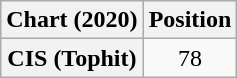<table class="wikitable sortable plainrowheaders" style="text-align:center">
<tr>
<th scope="col">Chart (2020)</th>
<th scope="col">Position</th>
</tr>
<tr>
<th scope="row">CIS (Tophit)</th>
<td>78</td>
</tr>
</table>
